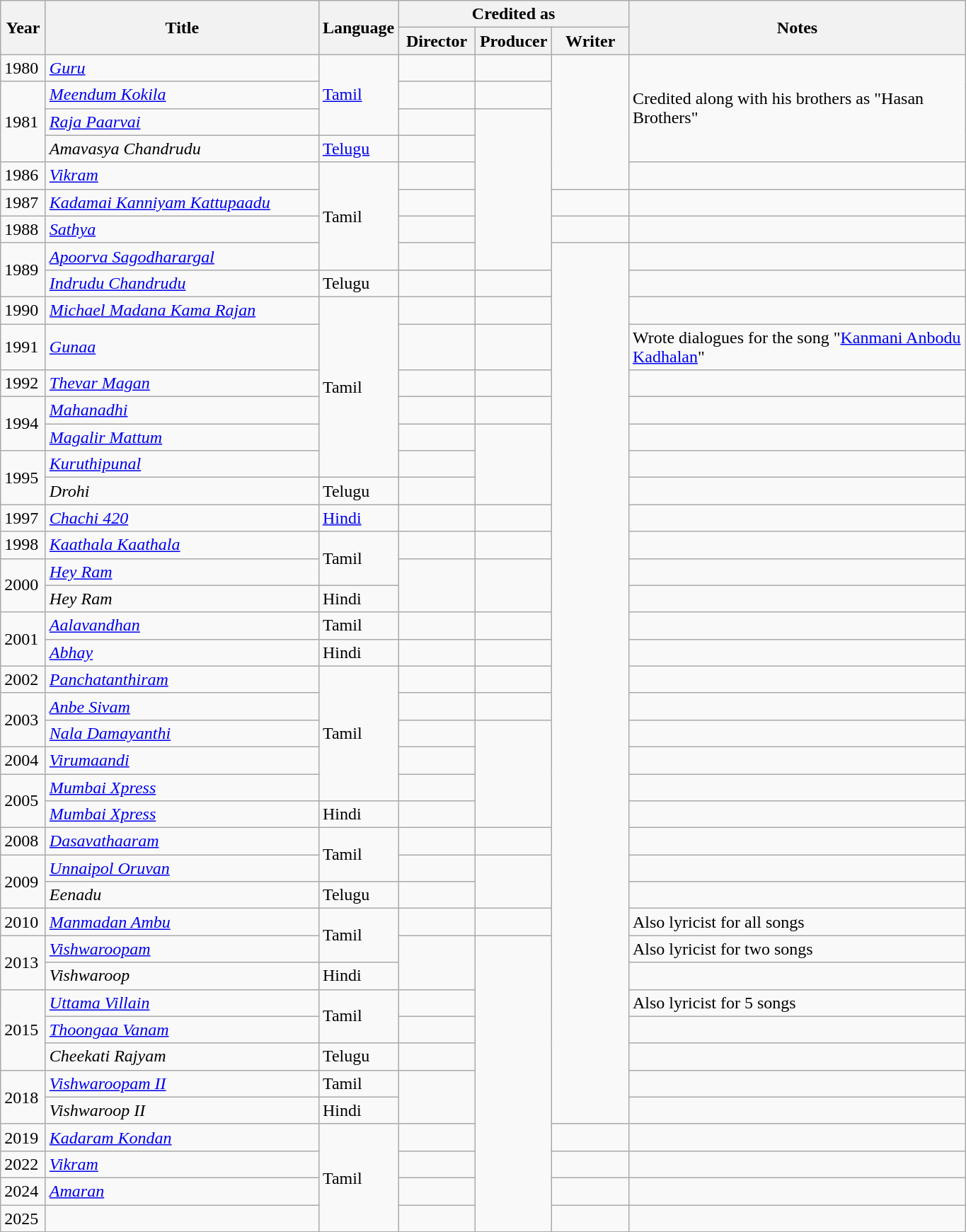<table class="wikitable sortable">
<tr>
<th rowspan="2" scope="col" style="width:35px;">Year</th>
<th rowspan="2" scope="col" style="width:250px;">Title</th>
<th rowspan="2" scope="col">Language</th>
<th colspan="3" scope="col" style="width:195px;">Credited as</th>
<th rowspan="2" scope="col" style="text-align:center; width:310px;" class="unsortable">Notes</th>
</tr>
<tr>
<th scope="col" style="width:65px;">Director</th>
<th scope="col" style="width:65px;">Producer</th>
<th scope="col" style="width:65px;">Writer</th>
</tr>
<tr>
<td>1980</td>
<td><em><a href='#'>Guru</a></em></td>
<td rowspan="3"><a href='#'>Tamil</a></td>
<td></td>
<td></td>
<td rowspan="5" style="text-align:center;"></td>
<td rowspan="4">Credited along with his brothers as "Hasan Brothers"</td>
</tr>
<tr>
<td rowspan="3">1981</td>
<td><em><a href='#'>Meendum Kokila</a></em></td>
<td></td>
<td></td>
</tr>
<tr>
<td><em><a href='#'>Raja Paarvai</a></em></td>
<td></td>
<td rowspan="6" style="text-align:center;"></td>
</tr>
<tr>
<td><em>Amavasya Chandrudu</em></td>
<td><a href='#'>Telugu</a></td>
<td></td>
</tr>
<tr>
<td>1986</td>
<td><em><a href='#'>Vikram</a></em></td>
<td rowspan="4">Tamil</td>
<td></td>
<td></td>
</tr>
<tr>
<td>1987</td>
<td><em><a href='#'>Kadamai Kanniyam Kattupaadu</a></em></td>
<td></td>
<td></td>
<td></td>
</tr>
<tr>
<td>1988</td>
<td><em><a href='#'>Sathya</a></em></td>
<td></td>
<td></td>
<td></td>
</tr>
<tr>
<td rowspan="2">1989</td>
<td><em><a href='#'>Apoorva Sagodharargal</a></em></td>
<td></td>
<td rowspan="32" style="text-align:center;"></td>
<td></td>
</tr>
<tr>
<td><em><a href='#'>Indrudu Chandrudu</a></em></td>
<td>Telugu</td>
<td></td>
<td></td>
<td></td>
</tr>
<tr>
<td>1990</td>
<td><em><a href='#'>Michael Madana Kama Rajan</a></em></td>
<td rowspan="6">Tamil</td>
<td></td>
<td></td>
<td></td>
</tr>
<tr>
<td>1991</td>
<td><em><a href='#'>Gunaa</a></em></td>
<td></td>
<td></td>
<td>Wrote dialogues for the song "<a href='#'>Kanmani Anbodu Kadhalan</a>"</td>
</tr>
<tr>
<td>1992</td>
<td><em><a href='#'>Thevar Magan</a></em></td>
<td></td>
<td style="text-align:center;"></td>
<td></td>
</tr>
<tr>
<td rowspan="2">1994</td>
<td><em><a href='#'>Mahanadhi</a></em></td>
<td></td>
<td></td>
<td></td>
</tr>
<tr>
<td><em><a href='#'>Magalir Mattum</a></em></td>
<td></td>
<td rowspan="3" style="text-align:center;"></td>
<td></td>
</tr>
<tr>
<td rowspan="2">1995</td>
<td><em><a href='#'>Kuruthipunal</a></em></td>
<td></td>
<td></td>
</tr>
<tr>
<td><em>Drohi</em></td>
<td>Telugu</td>
<td></td>
<td></td>
</tr>
<tr>
<td>1997</td>
<td><em><a href='#'>Chachi 420</a></em></td>
<td><a href='#'>Hindi</a></td>
<td style="text-align:center;"></td>
<td></td>
<td></td>
</tr>
<tr>
<td>1998</td>
<td><em><a href='#'>Kaathala Kaathala</a></em></td>
<td rowspan="2">Tamil</td>
<td></td>
<td></td>
<td></td>
</tr>
<tr>
<td rowspan="2">2000</td>
<td><em><a href='#'>Hey Ram</a></em></td>
<td rowspan="2" style="text-align:center;"></td>
<td rowspan="2" style="text-align:center;"></td>
<td></td>
</tr>
<tr>
<td><em>Hey Ram</em></td>
<td>Hindi</td>
<td></td>
</tr>
<tr>
<td rowspan="2">2001</td>
<td><em><a href='#'>Aalavandhan</a></em></td>
<td>Tamil</td>
<td></td>
<td></td>
<td></td>
</tr>
<tr>
<td><em><a href='#'>Abhay</a></em></td>
<td>Hindi</td>
<td style="text-align:center;"></td>
<td style="text-align:center;"></td>
<td></td>
</tr>
<tr>
<td>2002</td>
<td><em><a href='#'>Panchatanthiram</a></em></td>
<td rowspan="5">Tamil</td>
<td></td>
<td></td>
<td></td>
</tr>
<tr>
<td rowspan="2">2003</td>
<td><em><a href='#'>Anbe Sivam</a></em></td>
<td></td>
<td></td>
<td></td>
</tr>
<tr>
<td><em><a href='#'>Nala Damayanthi</a></em></td>
<td></td>
<td rowspan="4" style="text-align:center;"></td>
<td></td>
</tr>
<tr>
<td>2004</td>
<td><em><a href='#'>Virumaandi</a></em></td>
<td style="text-align:center;"></td>
<td></td>
</tr>
<tr>
<td rowspan="2">2005</td>
<td><em><a href='#'>Mumbai Xpress</a></em></td>
<td></td>
<td></td>
</tr>
<tr>
<td><em><a href='#'>Mumbai Xpress</a></em></td>
<td>Hindi</td>
<td></td>
<td></td>
</tr>
<tr>
<td>2008</td>
<td><em><a href='#'>Dasavathaaram</a></em></td>
<td rowspan="2">Tamil</td>
<td></td>
<td></td>
<td></td>
</tr>
<tr>
<td rowspan="2">2009</td>
<td><em><a href='#'>Unnaipol Oruvan</a></em></td>
<td></td>
<td rowspan="2" style="text-align:center;"></td>
<td></td>
</tr>
<tr>
<td><em>Eenadu</em></td>
<td>Telugu</td>
<td></td>
<td></td>
</tr>
<tr>
<td>2010</td>
<td><em><a href='#'>Manmadan Ambu</a></em></td>
<td rowspan="2">Tamil</td>
<td></td>
<td></td>
<td>Also lyricist for all songs</td>
</tr>
<tr>
<td rowspan="2">2013</td>
<td><em><a href='#'>Vishwaroopam</a></em></td>
<td rowspan="2" style="text-align:center;"></td>
<td rowspan="11" style="text-align:center;"></td>
<td>Also lyricist for two songs</td>
</tr>
<tr>
<td><em>Vishwaroop</em></td>
<td>Hindi</td>
<td></td>
</tr>
<tr>
<td rowspan="3">2015</td>
<td><em><a href='#'>Uttama Villain</a></em></td>
<td rowspan="2">Tamil</td>
<td></td>
<td>Also lyricist for 5 songs</td>
</tr>
<tr>
<td><em><a href='#'>Thoongaa Vanam</a></em></td>
<td></td>
<td></td>
</tr>
<tr>
<td><em>Cheekati Rajyam</em></td>
<td>Telugu</td>
<td></td>
<td></td>
</tr>
<tr>
<td rowspan="2">2018</td>
<td><em><a href='#'>Vishwaroopam II</a></em></td>
<td>Tamil</td>
<td rowspan="2" style="text-align:center;"></td>
<td></td>
</tr>
<tr>
<td><em>Vishwaroop II</em></td>
<td>Hindi</td>
<td></td>
</tr>
<tr>
<td>2019</td>
<td><em><a href='#'>Kadaram Kondan</a></em></td>
<td rowspan="4">Tamil</td>
<td></td>
<td></td>
<td></td>
</tr>
<tr>
<td>2022</td>
<td><em><a href='#'>Vikram</a></em></td>
<td></td>
<td></td>
<td></td>
</tr>
<tr>
<td>2024</td>
<td><em><a href='#'>Amaran</a></em></td>
<td></td>
<td></td>
<td></td>
</tr>
<tr>
<td>2025</td>
<td></td>
<td></td>
<td rowspan="2" style="text-align:center;"></td>
<td></td>
</tr>
</table>
